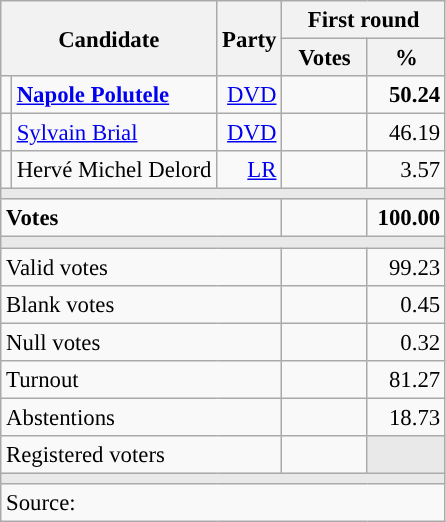<table class="wikitable" style="text-align:right;font-size:95%;">
<tr>
<th rowspan="2" colspan="2">Candidate</th>
<th rowspan="2">Party</th>
<th colspan="2">First round</th>
</tr>
<tr>
<th style="width:50px;">Votes</th>
<th style="width:45px;">%</th>
</tr>
<tr>
<td style="background:"></td>
<td style="text-align:left;"><strong><a href='#'>Napole Polutele</a></strong></td>
<td><a href='#'>DVD</a></td>
<td><strong></strong></td>
<td><strong>50.24</strong></td>
</tr>
<tr>
<td style="background:"></td>
<td style="text-align:left;"><a href='#'>Sylvain Brial</a></td>
<td><a href='#'>DVD</a></td>
<td></td>
<td>46.19</td>
</tr>
<tr>
<td style="background:"></td>
<td style="text-align:left;">Hervé Michel Delord</td>
<td><a href='#'>LR</a></td>
<td></td>
<td>3.57</td>
</tr>
<tr>
<td colspan="5" style="background:#E9E9E9;"></td>
</tr>
<tr style="font-weight:bold;">
<td colspan="3" style="text-align:left;">Votes</td>
<td></td>
<td>100.00</td>
</tr>
<tr>
<td colspan="5" style="background:#E9E9E9;"></td>
</tr>
<tr>
<td colspan="3" style="text-align:left;">Valid votes</td>
<td></td>
<td>99.23</td>
</tr>
<tr>
<td colspan="3" style="text-align:left;">Blank votes</td>
<td></td>
<td>0.45</td>
</tr>
<tr>
<td colspan="3" style="text-align:left;">Null votes</td>
<td></td>
<td>0.32</td>
</tr>
<tr>
<td colspan="3" style="text-align:left;">Turnout</td>
<td></td>
<td>81.27</td>
</tr>
<tr>
<td colspan="3" style="text-align:left;">Abstentions</td>
<td></td>
<td>18.73</td>
</tr>
<tr>
<td colspan="3" style="text-align:left;">Registered voters</td>
<td></td>
<td style="background:#E9E9E9;"></td>
</tr>
<tr>
<td colspan="5" style="background:#E9E9E9;"></td>
</tr>
<tr>
<td colspan="5" style="text-align:left;">Source: </td>
</tr>
</table>
